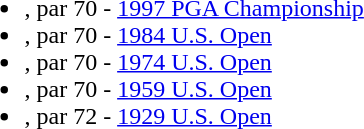<table>
<tr>
<td><br><ul><li>, par 70 - <a href='#'>1997 PGA Championship</a></li><li>, par 70 - <a href='#'>1984 U.S. Open</a></li><li>, par 70 - <a href='#'>1974 U.S. Open</a></li><li>, par 70 - <a href='#'>1959 U.S. Open</a></li><li>, par 72 - <a href='#'>1929 U.S. Open</a></li></ul></td>
</tr>
</table>
